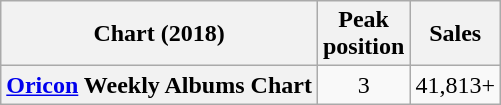<table class="wikitable sortable plainrowheaders" style="text-align:center">
<tr>
<th scope="col">Chart (2018)</th>
<th scope="col">Peak<br> position</th>
<th scope="col">Sales</th>
</tr>
<tr>
<th scope="row"><a href='#'>Oricon</a> Weekly Albums Chart </th>
<td>3</td>
<td>41,813+</td>
</tr>
</table>
